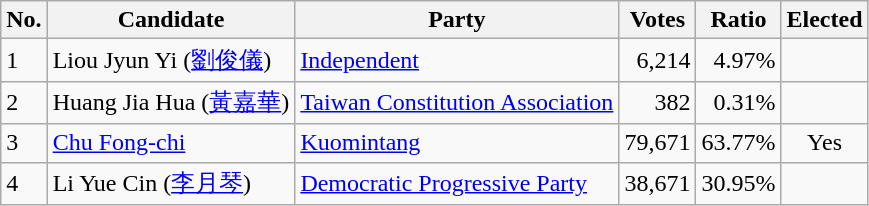<table class=wikitable>
<tr>
<th>No.</th>
<th>Candidate</th>
<th>Party</th>
<th>Votes</th>
<th>Ratio</th>
<th>Elected</th>
</tr>
<tr>
<td>1</td>
<td>Liou Jyun Yi  (<a href='#'>劉俊儀</a>)</td>
<td><a href='#'>Independent</a></td>
<td align="right">6,214</td>
<td align="right">4.97%</td>
<td></td>
</tr>
<tr>
<td>2</td>
<td>Huang Jia Hua  (<a href='#'>黃嘉華</a>)</td>
<td><a href='#'>Taiwan Constitution Association</a></td>
<td align="right">382</td>
<td align="right">0.31%</td>
<td></td>
</tr>
<tr>
<td>3</td>
<td><a href='#'>Chu Fong-chi</a></td>
<td><a href='#'>Kuomintang</a></td>
<td align="right">79,671</td>
<td align="right">63.77%</td>
<td align="center">Yes</td>
</tr>
<tr>
<td>4</td>
<td>Li Yue Cin  (<a href='#'>李月琴</a>)</td>
<td><a href='#'>Democratic Progressive Party</a></td>
<td align="right">38,671</td>
<td align="right">30.95%</td>
<td></td>
</tr>
</table>
